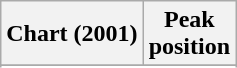<table class="wikitable sortable plainrowheaders" style="text-align:center">
<tr>
<th scope="col">Chart (2001)</th>
<th scope="col">Peak<br>position</th>
</tr>
<tr>
</tr>
<tr>
</tr>
<tr>
</tr>
<tr>
</tr>
<tr>
</tr>
<tr>
</tr>
<tr>
</tr>
<tr>
</tr>
</table>
